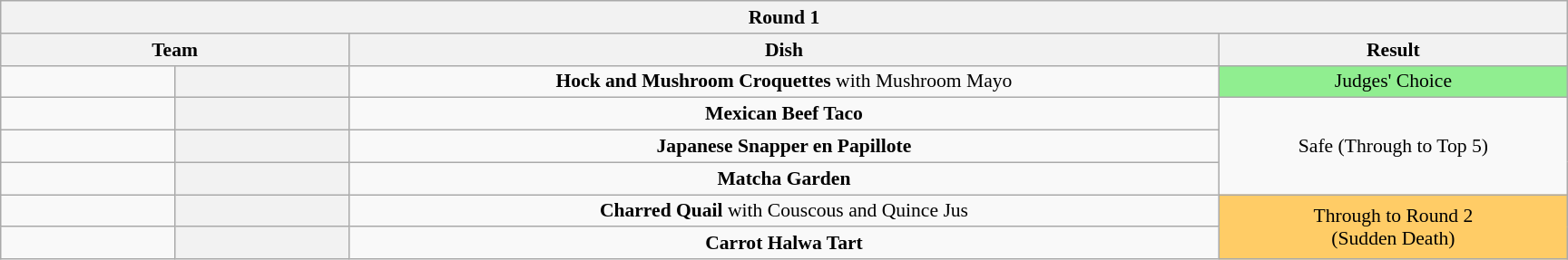<table class="wikitable plainrowheaders" style="margin:1em auto; text-align:center; font-size:90%; width:80em;">
<tr>
<th colspan="5" >Round 1</th>
</tr>
<tr>
<th style="width:20%;" colspan="2">Team</th>
<th style="width:50%;">Dish</th>
<th style="width:20%;">Result</th>
</tr>
<tr>
<td></td>
<th></th>
<td><strong>Hock and Mushroom Croquettes</strong> with Mushroom Mayo</td>
<td style="background:lightgreen">Judges' Choice</td>
</tr>
<tr>
<td></td>
<th></th>
<td><strong>Mexican Beef Taco</strong></td>
<td rowspan="3">Safe (Through to Top 5)</td>
</tr>
<tr>
<td></td>
<th></th>
<td><strong>Japanese Snapper en Papillote</strong></td>
</tr>
<tr>
<td></td>
<th></th>
<td><strong>Matcha Garden</strong></td>
</tr>
<tr>
<td></td>
<th></th>
<td><strong>Charred Quail</strong> with Couscous and Quince Jus</td>
<td rowspan="2" bgcolor="FFCC66">Through to Round 2<br>(Sudden Death)</td>
</tr>
<tr>
<td></td>
<th></th>
<td><strong>Carrot Halwa Tart</strong></td>
</tr>
</table>
